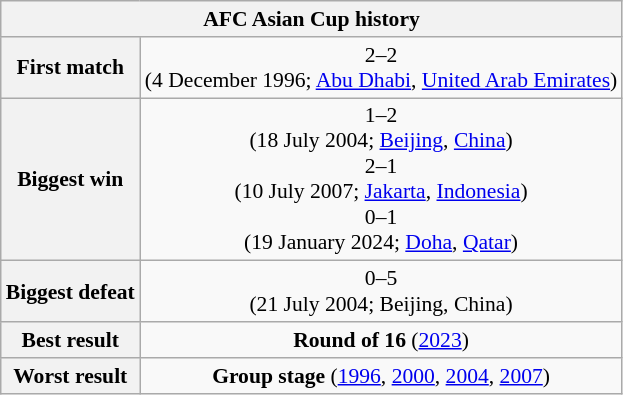<table class="wikitable collapsible collapsed" style="text-align: center;font-size:90%;">
<tr>
<th colspan=6>AFC Asian Cup history</th>
</tr>
<tr>
<th style="text-align: center;">First match</th>
<td style="text-align:center;"> 2–2 <br>(4 December 1996; <a href='#'>Abu Dhabi</a>, <a href='#'>United Arab Emirates</a>)</td>
</tr>
<tr>
<th style="text-align: center;">Biggest win</th>
<td style="text-align:center;"> 1–2 <br>(18 July 2004; <a href='#'>Beijing</a>, <a href='#'>China</a>)<br> 2–1 <br>(10 July 2007; <a href='#'>Jakarta</a>, <a href='#'>Indonesia</a>)<br> 0–1 <br>(19 January 2024; <a href='#'>Doha</a>, <a href='#'>Qatar</a>)</td>
</tr>
<tr>
<th style="text-align: center;">Biggest defeat</th>
<td style="text-align:center;"> 0–5 <br>(21 July 2004; Beijing, China)</td>
</tr>
<tr>
<th style="text-align: center;">Best result</th>
<td style="text-align:center;"><strong>Round of 16</strong> (<a href='#'>2023</a>)</td>
</tr>
<tr>
<th style="text-align: center;">Worst result</th>
<td style="text-align:center;"><strong>Group stage</strong> (<a href='#'>1996</a>, <a href='#'>2000</a>, <a href='#'>2004</a>, <a href='#'>2007</a>)</td>
</tr>
</table>
